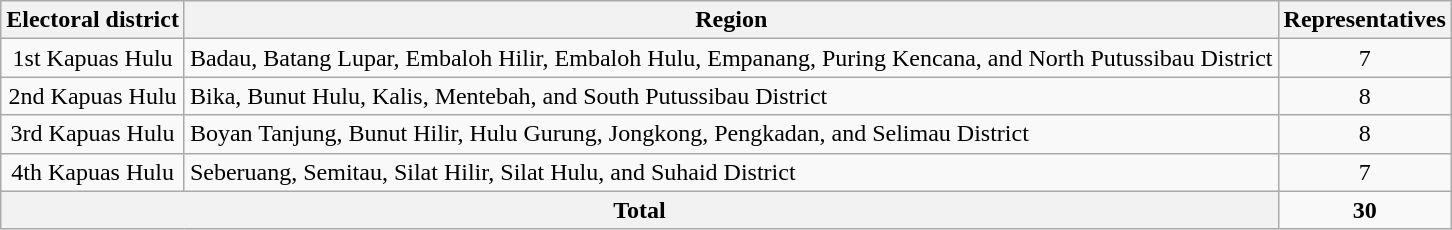<table class="wikitable">
<tr>
<th>Electoral district</th>
<th>Region</th>
<th>Representatives</th>
</tr>
<tr>
<td align="center">1st Kapuas Hulu</td>
<td>Badau, Batang Lupar, Embaloh Hilir, Embaloh Hulu, Empanang, Puring Kencana, and North Putussibau District</td>
<td align="center">7</td>
</tr>
<tr>
<td align="center">2nd Kapuas Hulu</td>
<td>Bika, Bunut Hulu, Kalis, Mentebah, and South Putussibau District</td>
<td align="center">8</td>
</tr>
<tr>
<td align="center">3rd Kapuas Hulu</td>
<td>Boyan Tanjung, Bunut Hilir, Hulu Gurung, Jongkong, Pengkadan, and Selimau District</td>
<td align="center">8</td>
</tr>
<tr>
<td align="center">4th Kapuas Hulu</td>
<td>Seberuang, Semitau, Silat Hilir, Silat Hulu, and Suhaid District</td>
<td align="center">7</td>
</tr>
<tr>
<th colspan="2">Total</th>
<td align="center"><strong>30</strong></td>
</tr>
</table>
